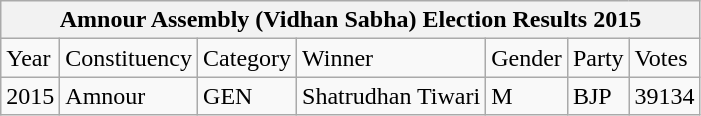<table class="wikitable">
<tr>
<th colspan="7">Amnour Assembly (Vidhan Sabha) Election Results 2015</th>
</tr>
<tr>
<td>Year</td>
<td>Constituency</td>
<td>Category</td>
<td>Winner</td>
<td>Gender</td>
<td>Party</td>
<td>Votes</td>
</tr>
<tr>
<td>2015</td>
<td>Amnour</td>
<td>GEN</td>
<td>Shatrudhan Tiwari</td>
<td>M</td>
<td>BJP</td>
<td>39134</td>
</tr>
</table>
